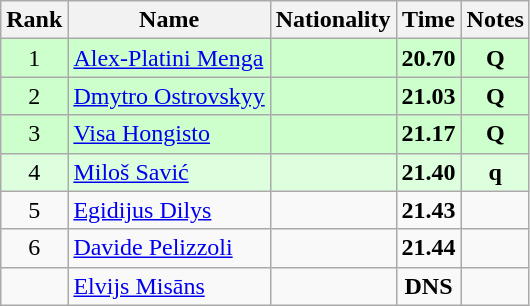<table class="wikitable sortable" style="text-align:center">
<tr>
<th>Rank</th>
<th>Name</th>
<th>Nationality</th>
<th>Time</th>
<th>Notes</th>
</tr>
<tr bgcolor=ccffcc>
<td>1</td>
<td align=left><a href='#'>Alex-Platini Menga</a></td>
<td align=left></td>
<td><strong>20.70</strong></td>
<td><strong>Q</strong></td>
</tr>
<tr bgcolor=ccffcc>
<td>2</td>
<td align=left><a href='#'>Dmytro Ostrovskyy</a></td>
<td align=left></td>
<td><strong>21.03</strong></td>
<td><strong>Q</strong></td>
</tr>
<tr bgcolor=ccffcc>
<td>3</td>
<td align=left><a href='#'>Visa Hongisto</a></td>
<td align=left></td>
<td><strong>21.17</strong></td>
<td><strong>Q</strong></td>
</tr>
<tr bgcolor=ddffdd>
<td>4</td>
<td align=left><a href='#'>Miloš Savić</a></td>
<td align=left></td>
<td><strong>21.40</strong></td>
<td><strong>q</strong></td>
</tr>
<tr>
<td>5</td>
<td align=left><a href='#'>Egidijus Dilys</a></td>
<td align=left></td>
<td><strong>21.43</strong></td>
<td></td>
</tr>
<tr>
<td>6</td>
<td align=left><a href='#'>Davide Pelizzoli</a></td>
<td align=left></td>
<td><strong>21.44</strong></td>
<td></td>
</tr>
<tr>
<td></td>
<td align=left><a href='#'>Elvijs Misāns</a></td>
<td align=left></td>
<td><strong>DNS</strong></td>
<td></td>
</tr>
</table>
